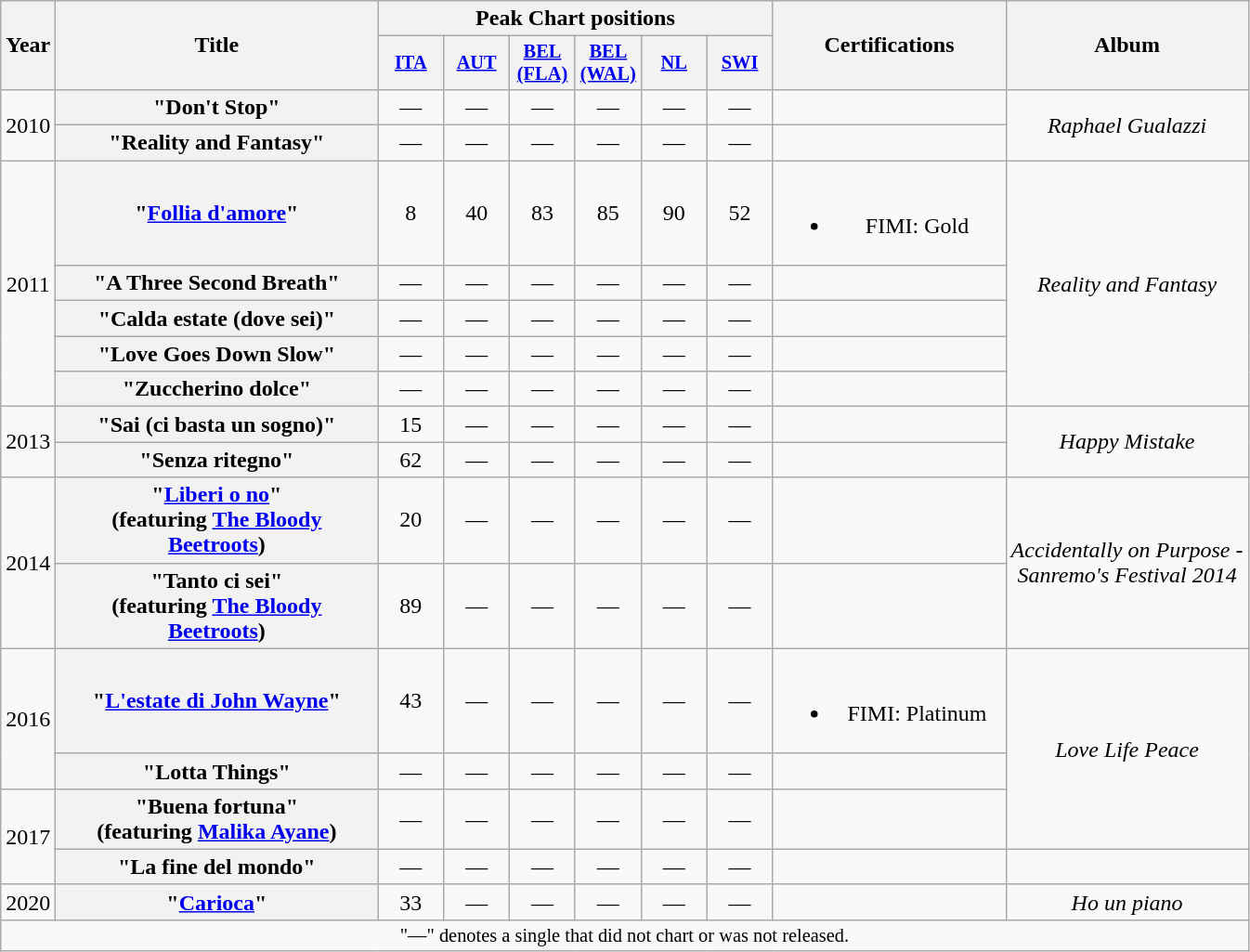<table class="wikitable plainrowheaders" style="text-align:center;">
<tr>
<th scope="col" rowspan="2" style="width:1em;">Year</th>
<th scope="col" rowspan="2" style="width:14em;">Title</th>
<th scope="col" colspan="6">Peak Chart positions</th>
<th scope="col" rowspan="2" style="width:10em;">Certifications</th>
<th scope="col" rowspan="2">Album</th>
</tr>
<tr>
<th style="width:3em;font-size:85%;"><a href='#'>ITA</a><br></th>
<th style="width:3em;font-size:85%;"><a href='#'>AUT</a><br></th>
<th style="width:3em;font-size:85%;"><a href='#'>BEL (FLA)</a><br></th>
<th style="width:3em;font-size:85%;"><a href='#'>BEL (WAL)</a><br></th>
<th style="width:3em;font-size:85%;"><a href='#'>NL</a><br></th>
<th style="width:3em;font-size:85%;"><a href='#'>SWI</a><br></th>
</tr>
<tr>
<td rowspan="2">2010</td>
<th scope="row">"Don't Stop"</th>
<td>—</td>
<td>—</td>
<td>—</td>
<td>—</td>
<td>—</td>
<td>—</td>
<td></td>
<td rowspan="2"><em>Raphael Gualazzi</em></td>
</tr>
<tr>
<th scope="row">"Reality and Fantasy"</th>
<td>—</td>
<td>—</td>
<td>—</td>
<td>—</td>
<td>—</td>
<td>—</td>
<td></td>
</tr>
<tr>
<td rowspan="5">2011</td>
<th scope="row">"<a href='#'>Follia d'amore</a>"</th>
<td>8</td>
<td>40</td>
<td>83</td>
<td>85</td>
<td>90</td>
<td>52</td>
<td><br><ul><li>FIMI: Gold</li></ul></td>
<td rowspan="5"><em>Reality and Fantasy</em></td>
</tr>
<tr>
<th scope="row">"A Three Second Breath"</th>
<td>—</td>
<td>—</td>
<td>—</td>
<td>—</td>
<td>—</td>
<td>—</td>
<td></td>
</tr>
<tr>
<th scope="row">"Calda estate (dove sei)"</th>
<td>—</td>
<td>—</td>
<td>—</td>
<td>—</td>
<td>—</td>
<td>—</td>
<td></td>
</tr>
<tr>
<th scope="row">"Love Goes Down Slow"</th>
<td>—</td>
<td>—</td>
<td>—</td>
<td>—</td>
<td>—</td>
<td>—</td>
<td></td>
</tr>
<tr>
<th scope="row">"Zuccherino dolce"</th>
<td>—</td>
<td>—</td>
<td>—</td>
<td>—</td>
<td>—</td>
<td>—</td>
<td></td>
</tr>
<tr>
<td rowspan="2">2013</td>
<th scope="row">"Sai (ci basta un sogno)"</th>
<td>15</td>
<td>—</td>
<td>—</td>
<td>—</td>
<td>—</td>
<td>—</td>
<td></td>
<td rowspan="2"><em>Happy Mistake</em></td>
</tr>
<tr>
<th scope="row">"Senza ritegno"</th>
<td>62</td>
<td>—</td>
<td>—</td>
<td>—</td>
<td>—</td>
<td>—</td>
<td></td>
</tr>
<tr>
<td rowspan="2">2014</td>
<th scope="row">"<a href='#'>Liberi o no</a>"<br><span>(featuring <a href='#'>The Bloody Beetroots</a>)</span></th>
<td>20</td>
<td>—</td>
<td>—</td>
<td>—</td>
<td>—</td>
<td>—</td>
<td></td>
<td rowspan="2"><em>Accidentally on Purpose -<br>Sanremo's Festival 2014</em></td>
</tr>
<tr>
<th scope="row">"Tanto ci sei"<br><span>(featuring <a href='#'>The Bloody Beetroots</a>)</span></th>
<td>89</td>
<td>—</td>
<td>—</td>
<td>—</td>
<td>—</td>
<td>—</td>
<td></td>
</tr>
<tr>
<td rowspan="2">2016</td>
<th scope="row">"<a href='#'>L'estate di John Wayne</a>"</th>
<td>43</td>
<td>—</td>
<td>—</td>
<td>—</td>
<td>—</td>
<td>—</td>
<td><br><ul><li>FIMI: Platinum</li></ul></td>
<td rowspan="3"><em>Love Life Peace</em></td>
</tr>
<tr>
<th scope="row">"Lotta Things"</th>
<td>—</td>
<td>—</td>
<td>—</td>
<td>—</td>
<td>—</td>
<td>—</td>
<td></td>
</tr>
<tr>
<td rowspan="2">2017</td>
<th scope="row">"Buena fortuna"<br><span>(featuring <a href='#'>Malika Ayane</a>)</span></th>
<td>—</td>
<td>—</td>
<td>—</td>
<td>—</td>
<td>—</td>
<td>—</td>
<td></td>
</tr>
<tr>
<th scope="row">"La fine del mondo"</th>
<td>—</td>
<td>—</td>
<td>—</td>
<td>—</td>
<td>—</td>
<td>—</td>
<td></td>
<td></td>
</tr>
<tr>
<td>2020</td>
<th scope="row">"<a href='#'>Carioca</a>"</th>
<td>33</td>
<td>—</td>
<td>—</td>
<td>—</td>
<td>—</td>
<td>—</td>
<td></td>
<td><em>Ho un piano</em></td>
</tr>
<tr>
<td colspan="20" style="text-align:center; font-size:85%;">"—" denotes a single that did not chart or was not released.</td>
</tr>
</table>
